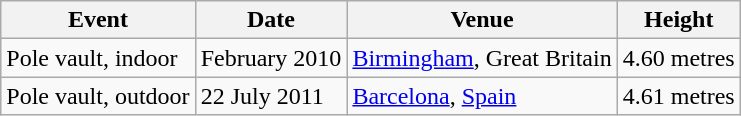<table class="wikitable">
<tr>
<th>Event</th>
<th>Date</th>
<th>Venue</th>
<th>Height</th>
</tr>
<tr>
<td>Pole vault, indoor</td>
<td>February 2010</td>
<td><a href='#'>Birmingham</a>, Great Britain</td>
<td>4.60 metres</td>
</tr>
<tr>
<td>Pole vault, outdoor</td>
<td>22 July 2011</td>
<td><a href='#'>Barcelona</a>, <a href='#'>Spain</a></td>
<td>4.61 metres</td>
</tr>
</table>
